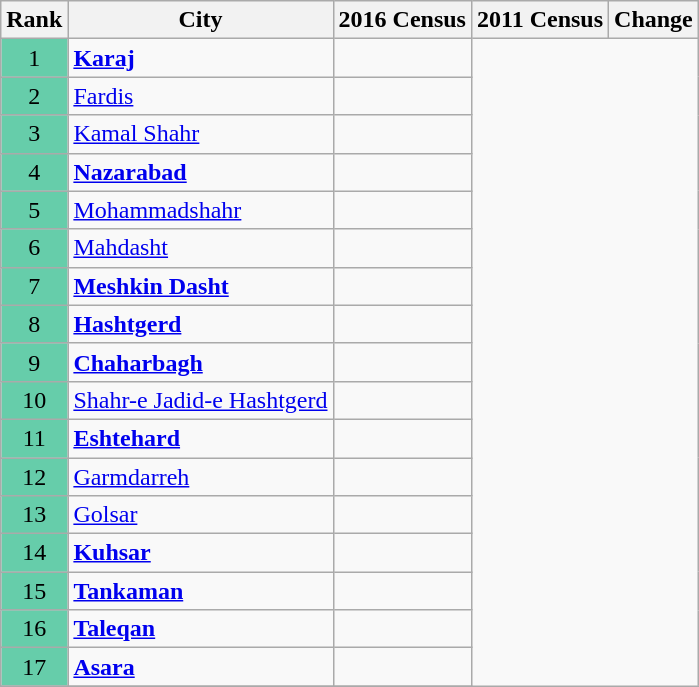<table class="wikitable sortable">
<tr>
<th>Rank</th>
<th>City</th>
<th>2016 Census</th>
<th>2011 Census</th>
<th>Change</th>
</tr>
<tr>
<td align=center bgcolor="66CDAA">1</td>
<td><strong><a href='#'>Karaj</a></strong></td>
<td></td>
</tr>
<tr>
<td align=center bgcolor="66CDAA">2</td>
<td><a href='#'>Fardis</a></td>
<td></td>
</tr>
<tr>
<td align=center bgcolor="66CDAA">3</td>
<td><a href='#'>Kamal Shahr</a></td>
<td></td>
</tr>
<tr>
<td align=center bgcolor="66CDAA">4</td>
<td><strong><a href='#'>Nazarabad</a></strong></td>
<td></td>
</tr>
<tr>
<td align=center bgcolor="66CDAA">5</td>
<td><a href='#'>Mohammadshahr</a></td>
<td></td>
</tr>
<tr>
<td align="center" bgcolor="66CDAA">6</td>
<td><a href='#'>Mahdasht</a></td>
<td></td>
</tr>
<tr>
<td align="center" bgcolor="66CDAA">7</td>
<td><strong><a href='#'>Meshkin Dasht</a></strong></td>
<td></td>
</tr>
<tr>
<td align=center bgcolor="66CDAA">8</td>
<td><strong><a href='#'>Hashtgerd</a></strong></td>
<td></td>
</tr>
<tr>
<td align=center bgcolor="66CDAA">9</td>
<td><strong><a href='#'>Chaharbagh</a></strong></td>
<td></td>
</tr>
<tr>
<td align=center bgcolor="66CDAA">10</td>
<td><a href='#'>Shahr-e Jadid-e Hashtgerd</a></td>
<td></td>
</tr>
<tr>
<td align=center bgcolor="66CDAA">11</td>
<td><strong><a href='#'>Eshtehard</a></strong></td>
<td></td>
</tr>
<tr>
<td align=center bgcolor="66CDAA">12</td>
<td><a href='#'>Garmdarreh</a></td>
<td></td>
</tr>
<tr>
<td align=center bgcolor="66CDAA">13</td>
<td><a href='#'>Golsar</a></td>
<td></td>
</tr>
<tr>
<td align=center bgcolor="66CDAA">14</td>
<td><strong><a href='#'>Kuhsar</a></strong></td>
<td></td>
</tr>
<tr>
<td align="center" bgcolor="66CDAA">15</td>
<td><strong><a href='#'>Tankaman</a></strong></td>
<td></td>
</tr>
<tr>
<td align=center bgcolor="66CDAA">16</td>
<td><strong><a href='#'>Taleqan</a></strong></td>
<td></td>
</tr>
<tr>
<td align=center bgcolor="66CDAA">17</td>
<td><strong><a href='#'>Asara</a></strong></td>
<td></td>
</tr>
<tr>
</tr>
</table>
